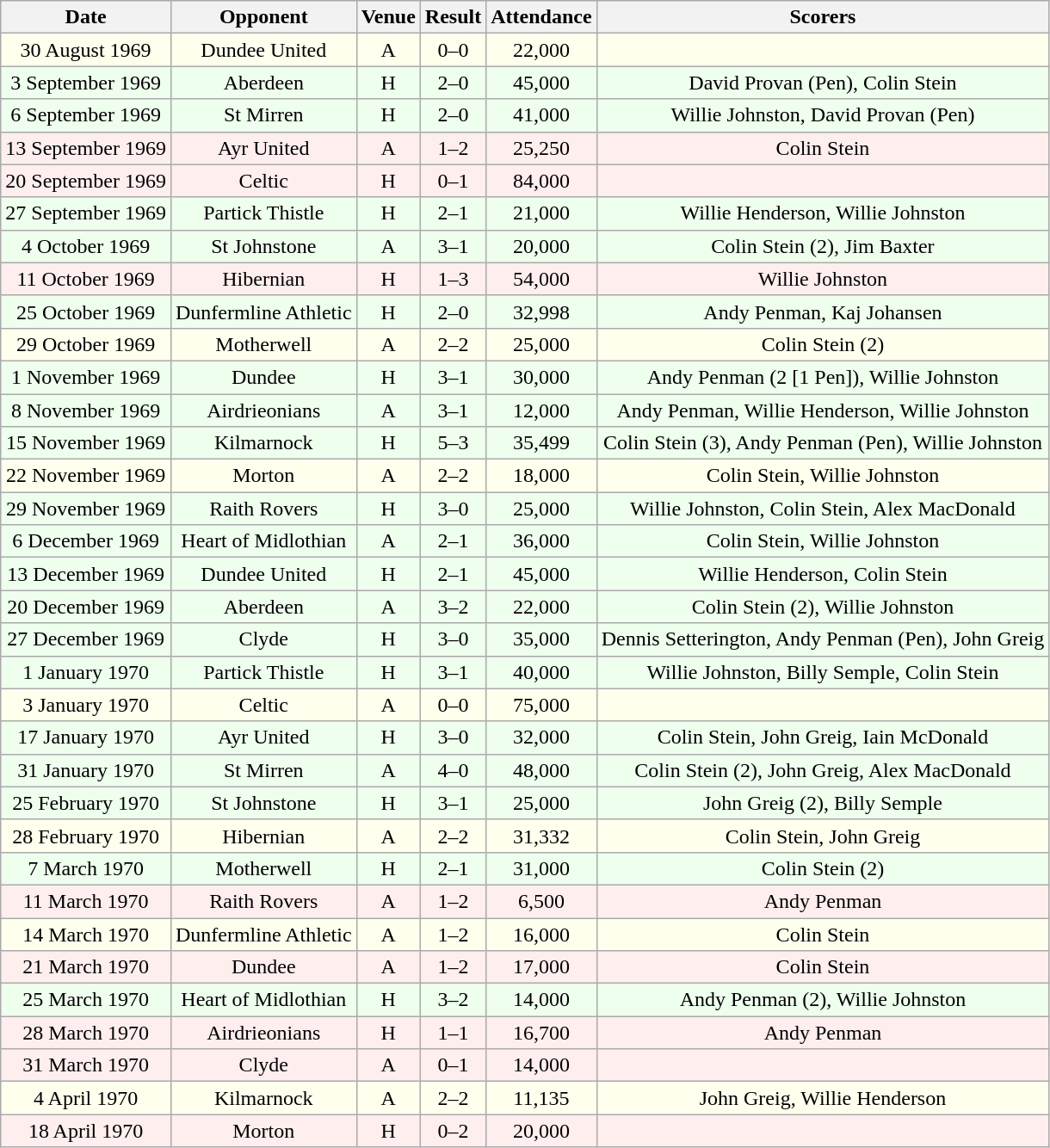<table class="wikitable sortable" style="font-size:100%; text-align:center">
<tr>
<th>Date</th>
<th>Opponent</th>
<th>Venue</th>
<th>Result</th>
<th>Attendance</th>
<th>Scorers</th>
</tr>
<tr bgcolor = "#FFFFEE">
<td>30 August 1969</td>
<td>Dundee United</td>
<td>A</td>
<td>0–0</td>
<td>22,000</td>
<td></td>
</tr>
<tr bgcolor = "#EEFFEE">
<td>3 September 1969</td>
<td>Aberdeen</td>
<td>H</td>
<td>2–0</td>
<td>45,000</td>
<td>David Provan (Pen), Colin Stein</td>
</tr>
<tr bgcolor = "#EEFFEE">
<td>6 September 1969</td>
<td>St Mirren</td>
<td>H</td>
<td>2–0</td>
<td>41,000</td>
<td>Willie Johnston, David Provan (Pen)</td>
</tr>
<tr bgcolor = "#FFEEEE">
<td>13 September 1969</td>
<td>Ayr United</td>
<td>A</td>
<td>1–2</td>
<td>25,250</td>
<td>Colin Stein</td>
</tr>
<tr bgcolor = "#FFEEEE">
<td>20 September 1969</td>
<td>Celtic</td>
<td>H</td>
<td>0–1</td>
<td>84,000</td>
<td></td>
</tr>
<tr bgcolor = "#EEFFEE">
<td>27 September 1969</td>
<td>Partick Thistle</td>
<td>H</td>
<td>2–1</td>
<td>21,000</td>
<td>Willie Henderson, Willie Johnston</td>
</tr>
<tr bgcolor = "#EEFFEE">
<td>4 October 1969</td>
<td>St Johnstone</td>
<td>A</td>
<td>3–1</td>
<td>20,000</td>
<td>Colin Stein (2), Jim Baxter</td>
</tr>
<tr bgcolor = "#FFEEEE">
<td>11 October 1969</td>
<td>Hibernian</td>
<td>H</td>
<td>1–3</td>
<td>54,000</td>
<td>Willie Johnston</td>
</tr>
<tr bgcolor = "#EEFFEE">
<td>25 October 1969</td>
<td>Dunfermline Athletic</td>
<td>H</td>
<td>2–0</td>
<td>32,998</td>
<td>Andy Penman, Kaj Johansen</td>
</tr>
<tr bgcolor = "#FFFFEE">
<td>29 October 1969</td>
<td>Motherwell</td>
<td>A</td>
<td>2–2</td>
<td>25,000</td>
<td>Colin Stein (2)</td>
</tr>
<tr bgcolor = "#EEFFEE">
<td>1 November 1969</td>
<td>Dundee</td>
<td>H</td>
<td>3–1</td>
<td>30,000</td>
<td>Andy Penman (2 [1 Pen]), Willie Johnston</td>
</tr>
<tr bgcolor = "#EEFFEE">
<td>8 November 1969</td>
<td>Airdrieonians</td>
<td>A</td>
<td>3–1</td>
<td>12,000</td>
<td>Andy Penman, Willie Henderson, Willie Johnston</td>
</tr>
<tr bgcolor = "#EEFFEE">
<td>15 November 1969</td>
<td>Kilmarnock</td>
<td>H</td>
<td>5–3</td>
<td>35,499</td>
<td>Colin Stein (3), Andy Penman (Pen), Willie Johnston</td>
</tr>
<tr bgcolor = "#FFFFEE">
<td>22 November 1969</td>
<td>Morton</td>
<td>A</td>
<td>2–2</td>
<td>18,000</td>
<td>Colin Stein, Willie Johnston</td>
</tr>
<tr bgcolor = "#EEFFEE">
<td>29 November 1969</td>
<td>Raith Rovers</td>
<td>H</td>
<td>3–0</td>
<td>25,000</td>
<td>Willie Johnston, Colin Stein, Alex MacDonald</td>
</tr>
<tr bgcolor = "#EEFFEE">
<td>6 December 1969</td>
<td>Heart of Midlothian</td>
<td>A</td>
<td>2–1</td>
<td>36,000</td>
<td>Colin Stein, Willie Johnston</td>
</tr>
<tr bgcolor = "#EEFFEE">
<td>13 December 1969</td>
<td>Dundee United</td>
<td>H</td>
<td>2–1</td>
<td>45,000</td>
<td>Willie Henderson, Colin Stein</td>
</tr>
<tr bgcolor = "#EEFFEE">
<td>20 December 1969</td>
<td>Aberdeen</td>
<td>A</td>
<td>3–2</td>
<td>22,000</td>
<td>Colin Stein (2), Willie Johnston</td>
</tr>
<tr bgcolor = "#EEFFEE">
<td>27 December 1969</td>
<td>Clyde</td>
<td>H</td>
<td>3–0</td>
<td>35,000</td>
<td>Dennis Setterington, Andy Penman (Pen), John Greig</td>
</tr>
<tr bgcolor = "#EEFFEE">
<td>1 January 1970</td>
<td>Partick Thistle</td>
<td>H</td>
<td>3–1</td>
<td>40,000</td>
<td>Willie Johnston, Billy Semple, Colin Stein</td>
</tr>
<tr bgcolor = "#FFFFEE">
<td>3 January 1970</td>
<td>Celtic</td>
<td>A</td>
<td>0–0</td>
<td>75,000</td>
<td></td>
</tr>
<tr bgcolor = "#EEFFEE">
<td>17 January 1970</td>
<td>Ayr United</td>
<td>H</td>
<td>3–0</td>
<td>32,000</td>
<td>Colin Stein, John Greig, Iain McDonald</td>
</tr>
<tr bgcolor = "#EEFFEE">
<td>31 January 1970</td>
<td>St Mirren</td>
<td>A</td>
<td>4–0</td>
<td>48,000</td>
<td>Colin Stein (2), John Greig, Alex MacDonald</td>
</tr>
<tr bgcolor = "#EEFFEE">
<td>25 February 1970</td>
<td>St Johnstone</td>
<td>H</td>
<td>3–1</td>
<td>25,000</td>
<td>John Greig (2), Billy Semple</td>
</tr>
<tr bgcolor = "#FFFFEE">
<td>28 February 1970</td>
<td>Hibernian</td>
<td>A</td>
<td>2–2</td>
<td>31,332</td>
<td>Colin Stein, John Greig</td>
</tr>
<tr bgcolor = "#EEFFEE">
<td>7 March 1970</td>
<td>Motherwell</td>
<td>H</td>
<td>2–1</td>
<td>31,000</td>
<td>Colin Stein (2)</td>
</tr>
<tr bgcolor = "#FFEEEE">
<td>11 March 1970</td>
<td>Raith Rovers</td>
<td>A</td>
<td>1–2</td>
<td>6,500</td>
<td>Andy Penman</td>
</tr>
<tr bgcolor = "#FFFFEE">
<td>14 March 1970</td>
<td>Dunfermline Athletic</td>
<td>A</td>
<td>1–2</td>
<td>16,000</td>
<td>Colin Stein</td>
</tr>
<tr bgcolor = "#FFEEEE">
<td>21 March 1970</td>
<td>Dundee</td>
<td>A</td>
<td>1–2</td>
<td>17,000</td>
<td>Colin Stein</td>
</tr>
<tr bgcolor = "#EEFFEE">
<td>25 March 1970</td>
<td>Heart of Midlothian</td>
<td>H</td>
<td>3–2</td>
<td>14,000</td>
<td>Andy Penman (2), Willie Johnston</td>
</tr>
<tr bgcolor = "#FFEEEE">
<td>28 March 1970</td>
<td>Airdrieonians</td>
<td>H</td>
<td>1–1</td>
<td>16,700</td>
<td>Andy Penman</td>
</tr>
<tr bgcolor = "#FFEEEE">
<td>31 March 1970</td>
<td>Clyde</td>
<td>A</td>
<td>0–1</td>
<td>14,000</td>
<td></td>
</tr>
<tr bgcolor = "#FFFFEE">
<td>4 April 1970</td>
<td>Kilmarnock</td>
<td>A</td>
<td>2–2</td>
<td>11,135</td>
<td>John Greig, Willie Henderson</td>
</tr>
<tr bgcolor = "#FFEEEE">
<td>18 April 1970</td>
<td>Morton</td>
<td>H</td>
<td>0–2</td>
<td>20,000</td>
<td></td>
</tr>
</table>
